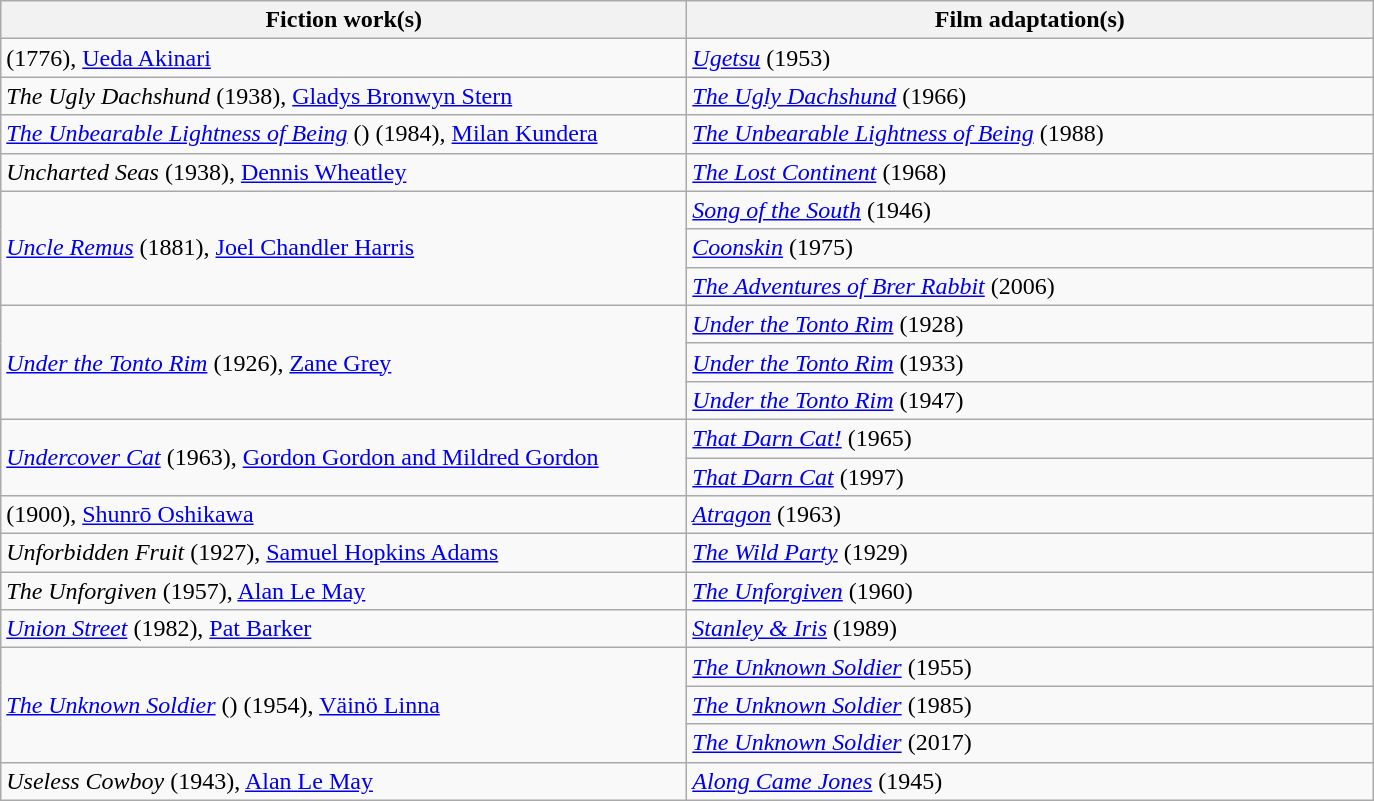<table class="wikitable">
<tr>
<th style="width:450px;">Fiction work(s)</th>
<th style="width:450px;">Film adaptation(s)</th>
</tr>
<tr>
<td> (1776), <a href='#'>Ueda Akinari</a></td>
<td><em><a href='#'>Ugetsu</a></em> (1953)</td>
</tr>
<tr>
<td><em>The Ugly Dachshund</em> (1938), <a href='#'>Gladys Bronwyn Stern</a></td>
<td><em><a href='#'>The Ugly Dachshund</a></em> (1966)</td>
</tr>
<tr>
<td><em><a href='#'>The Unbearable Lightness of Being</a></em> () (1984), <a href='#'>Milan Kundera</a></td>
<td><em><a href='#'>The Unbearable Lightness of Being</a></em> (1988)</td>
</tr>
<tr>
<td><em>Uncharted Seas</em> (1938), <a href='#'>Dennis Wheatley</a></td>
<td><em><a href='#'>The Lost Continent</a></em> (1968)</td>
</tr>
<tr>
<td rowspan="3"><em><a href='#'>Uncle Remus</a></em> (1881), <a href='#'>Joel Chandler Harris</a></td>
<td><em><a href='#'>Song of the South</a></em> (1946)</td>
</tr>
<tr>
<td><em><a href='#'>Coonskin</a></em> (1975)</td>
</tr>
<tr>
<td><em><a href='#'>The Adventures of Brer Rabbit</a></em> (2006)</td>
</tr>
<tr>
<td rowspan="3"><em><a href='#'>Under the Tonto Rim</a></em> (1926), <a href='#'>Zane Grey</a></td>
<td><em><a href='#'>Under the Tonto Rim</a></em> (1928)</td>
</tr>
<tr>
<td><em><a href='#'>Under the Tonto Rim</a></em> (1933)</td>
</tr>
<tr>
<td><em><a href='#'>Under the Tonto Rim</a></em> (1947)</td>
</tr>
<tr>
<td rowspan="2"><em><a href='#'>Undercover Cat</a></em> (1963), <a href='#'>Gordon Gordon and Mildred Gordon</a></td>
<td><em><a href='#'>That Darn Cat!</a></em> (1965)</td>
</tr>
<tr>
<td><em><a href='#'>That Darn Cat</a></em> (1997)</td>
</tr>
<tr>
<td> (1900), <a href='#'>Shunrō Oshikawa</a></td>
<td><em><a href='#'>Atragon</a></em> (1963)</td>
</tr>
<tr>
<td><em>Unforbidden Fruit</em> (1927), <a href='#'>Samuel Hopkins Adams</a></td>
<td><em><a href='#'>The Wild Party</a></em> (1929)</td>
</tr>
<tr>
<td><em>The Unforgiven</em> (1957), <a href='#'>Alan Le May</a></td>
<td><em><a href='#'>The Unforgiven</a></em> (1960)</td>
</tr>
<tr>
<td><em><a href='#'>Union Street</a></em> (1982), <a href='#'>Pat Barker</a></td>
<td><em><a href='#'>Stanley & Iris</a></em> (1989)</td>
</tr>
<tr>
<td rowspan="3"><em><a href='#'>The Unknown Soldier</a></em> () (1954), <a href='#'>Väinö Linna</a></td>
<td><em><a href='#'>The Unknown Soldier</a></em> (1955)</td>
</tr>
<tr>
<td><em><a href='#'>The Unknown Soldier</a></em> (1985)</td>
</tr>
<tr>
<td><em><a href='#'>The Unknown Soldier</a></em> (2017)</td>
</tr>
<tr>
<td><em>Useless Cowboy</em> (1943), <a href='#'>Alan Le May</a></td>
<td><em><a href='#'>Along Came Jones</a></em> (1945)</td>
</tr>
</table>
